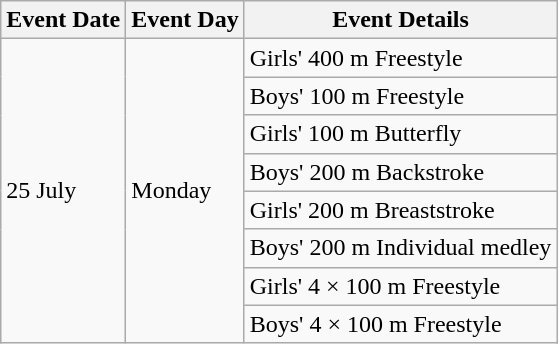<table class="wikitable">
<tr>
<th>Event Date</th>
<th>Event Day</th>
<th>Event Details</th>
</tr>
<tr>
<td rowspan=8>25 July</td>
<td rowspan=8>Monday</td>
<td>Girls' 400 m Freestyle</td>
</tr>
<tr>
<td>Boys' 100 m Freestyle</td>
</tr>
<tr>
<td>Girls' 100 m Butterfly</td>
</tr>
<tr>
<td>Boys' 200 m Backstroke</td>
</tr>
<tr>
<td>Girls' 200 m Breaststroke</td>
</tr>
<tr>
<td>Boys' 200 m Individual medley</td>
</tr>
<tr>
<td>Girls' 4 × 100 m Freestyle</td>
</tr>
<tr>
<td>Boys' 4 × 100 m Freestyle</td>
</tr>
</table>
